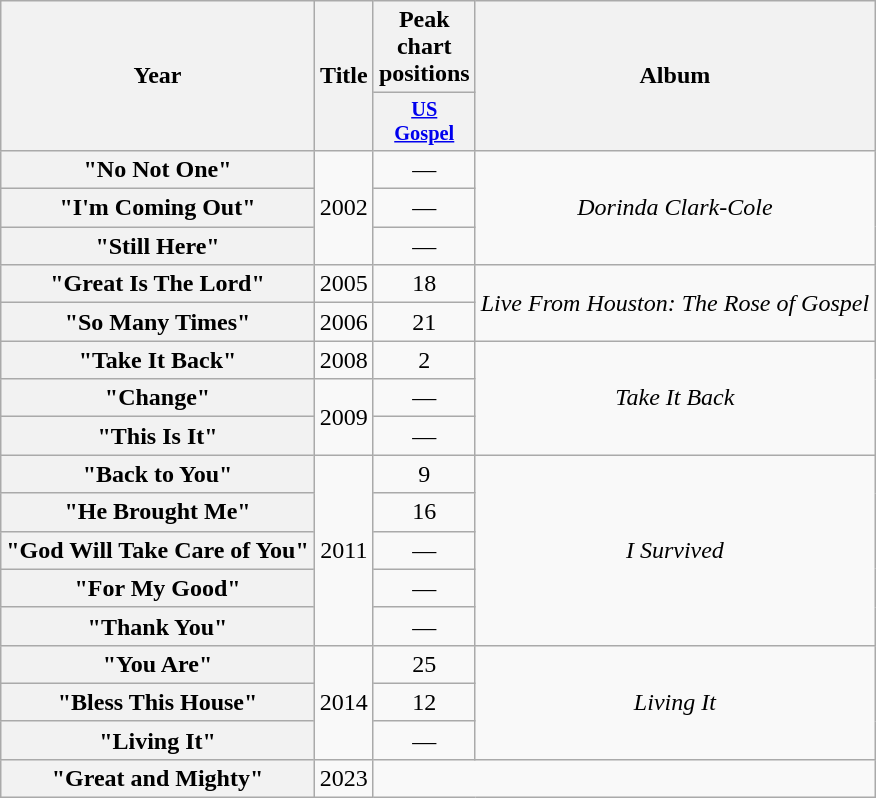<table class="wikitable plainrowheaders" style="text-align:center;" border="1">
<tr>
<th scope="col"  rowspan="2"><strong>Year</strong></th>
<th scope="col"  rowspan="2"><strong>Title</strong></th>
<th scope="col"  colspan="1">Peak chart positions</th>
<th scope="col"  rowspan="2"><strong>Album</strong></th>
</tr>
<tr>
<th scope="col" style="width:3em;font-size:85%;"><a href='#'>US<br>Gospel</a><br></th>
</tr>
<tr>
<th scope="row">"No Not One"<br></th>
<td rowspan="3">2002</td>
<td align="center">—</td>
<td rowspan="3"><em>Dorinda Clark-Cole</em></td>
</tr>
<tr>
<th scope="row">"I'm Coming Out"</th>
<td align="center">—</td>
</tr>
<tr>
<th scope="row">"Still Here"</th>
<td align="center">—</td>
</tr>
<tr>
<th scope="row">"Great Is The Lord"</th>
<td rowspan="1">2005</td>
<td align="center">18</td>
<td rowspan="2"><em>Live From Houston: The Rose of Gospel</em></td>
</tr>
<tr>
<th scope="row">"So Many Times"</th>
<td rowspan="1">2006</td>
<td align="center">21</td>
</tr>
<tr>
<th scope="row">"Take It Back"</th>
<td rowspan="1">2008</td>
<td align="center">2</td>
<td rowspan="3"><em>Take It Back</em></td>
</tr>
<tr>
<th scope="row">"Change"</th>
<td rowspan="2">2009</td>
<td align="center">—</td>
</tr>
<tr>
<th scope="row">"This Is It"</th>
<td align="center">—</td>
</tr>
<tr>
<th scope="row">"Back to You"</th>
<td rowspan="5">2011</td>
<td align="center">9</td>
<td rowspan="5"><em>I Survived</em></td>
</tr>
<tr>
<th scope="row">"He Brought Me"</th>
<td align="center">16</td>
</tr>
<tr>
<th scope="row">"God Will Take Care of You"</th>
<td align="center">—</td>
</tr>
<tr>
<th scope="row">"For My Good"</th>
<td align="center">—</td>
</tr>
<tr>
<th scope="row">"Thank You"<br></th>
<td align="center">—</td>
</tr>
<tr>
<th scope="row">"You Are"</th>
<td rowspan="3">2014</td>
<td align="center">25</td>
<td rowspan="3"><em>Living It</em></td>
</tr>
<tr>
<th scope="row">"Bless This House"</th>
<td align="center">12</td>
</tr>
<tr>
<th scope="row">"Living It"</th>
<td align="center">—</td>
</tr>
<tr>
<th scope="row">"Great and Mighty"</th>
<td align="center">2023</td>
</tr>
</table>
